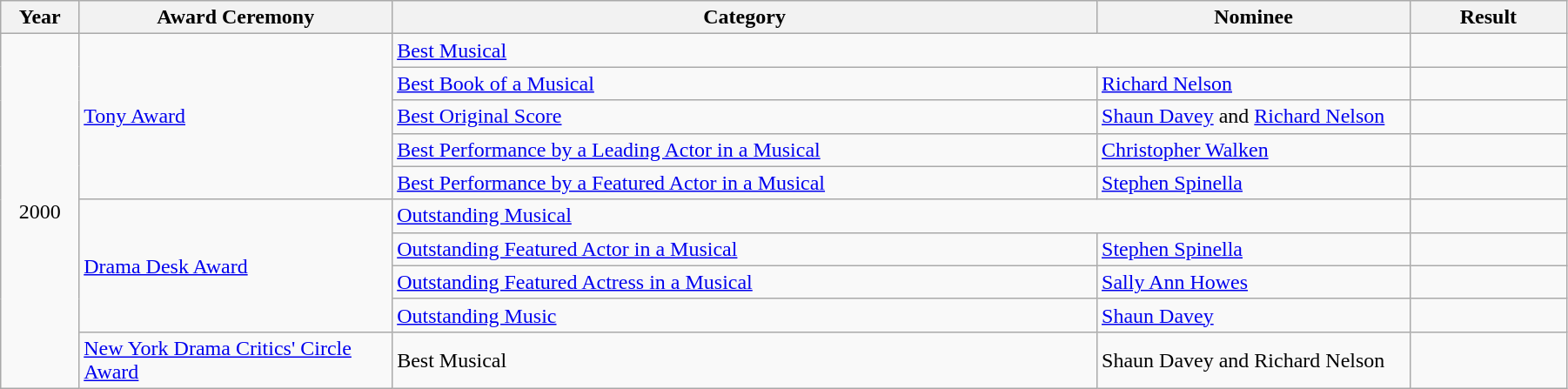<table class="wikitable" width="95%">
<tr>
<th width="5%">Year</th>
<th width="20%">Award Ceremony</th>
<th width="45%">Category</th>
<th width="20%">Nominee</th>
<th width="10%">Result</th>
</tr>
<tr>
<td rowspan="10" align="center">2000</td>
<td rowspan="5"><a href='#'>Tony Award</a></td>
<td colspan="2"><a href='#'>Best Musical</a></td>
<td></td>
</tr>
<tr>
<td><a href='#'>Best Book of a Musical</a></td>
<td><a href='#'>Richard Nelson</a></td>
<td></td>
</tr>
<tr>
<td><a href='#'>Best Original Score</a></td>
<td><a href='#'>Shaun Davey</a> and <a href='#'>Richard Nelson</a></td>
<td></td>
</tr>
<tr>
<td><a href='#'>Best Performance by a Leading Actor in a Musical</a></td>
<td><a href='#'>Christopher Walken</a></td>
<td></td>
</tr>
<tr>
<td><a href='#'>Best Performance by a Featured Actor in a Musical</a></td>
<td><a href='#'>Stephen Spinella</a></td>
<td></td>
</tr>
<tr>
<td rowspan="4"><a href='#'>Drama Desk Award</a></td>
<td colspan="2"><a href='#'>Outstanding Musical</a></td>
<td></td>
</tr>
<tr>
<td><a href='#'>Outstanding Featured Actor in a Musical</a></td>
<td><a href='#'>Stephen Spinella</a></td>
<td></td>
</tr>
<tr>
<td><a href='#'>Outstanding Featured Actress in a Musical</a></td>
<td><a href='#'>Sally Ann Howes</a></td>
<td></td>
</tr>
<tr>
<td><a href='#'>Outstanding Music</a></td>
<td><a href='#'>Shaun Davey</a></td>
<td></td>
</tr>
<tr>
<td><a href='#'>New York Drama Critics' Circle Award</a></td>
<td>Best Musical</td>
<td>Shaun Davey and Richard Nelson</td>
<td></td>
</tr>
</table>
